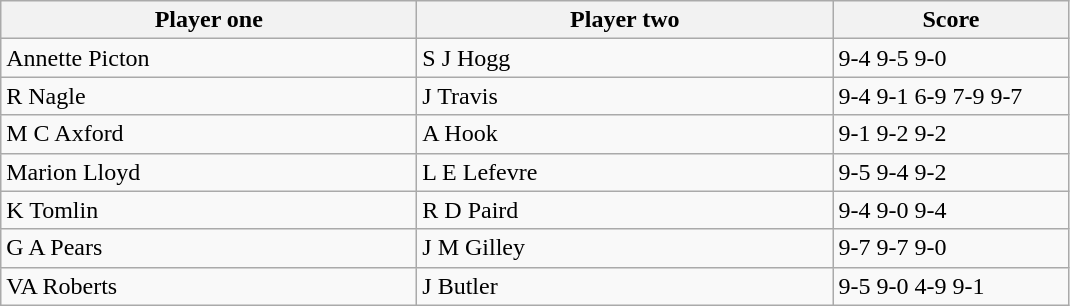<table class="wikitable">
<tr>
<th width=270>Player one</th>
<th width=270>Player two</th>
<th width=150>Score</th>
</tr>
<tr>
<td>Annette Picton</td>
<td>S J Hogg</td>
<td>9-4 9-5 9-0</td>
</tr>
<tr>
<td>R Nagle</td>
<td>J Travis</td>
<td>9-4 9-1 6-9 7-9 9-7</td>
</tr>
<tr>
<td>M C Axford</td>
<td>A Hook</td>
<td>9-1 9-2 9-2</td>
</tr>
<tr>
<td>Marion Lloyd</td>
<td>L E Lefevre</td>
<td>9-5 9-4 9-2</td>
</tr>
<tr>
<td>K Tomlin</td>
<td>R D Paird</td>
<td>9-4 9-0 9-4</td>
</tr>
<tr>
<td>G A Pears</td>
<td>J M Gilley</td>
<td>9-7 9-7 9-0</td>
</tr>
<tr>
<td>VA Roberts</td>
<td>J Butler</td>
<td>9-5 9-0 4-9 9-1</td>
</tr>
</table>
